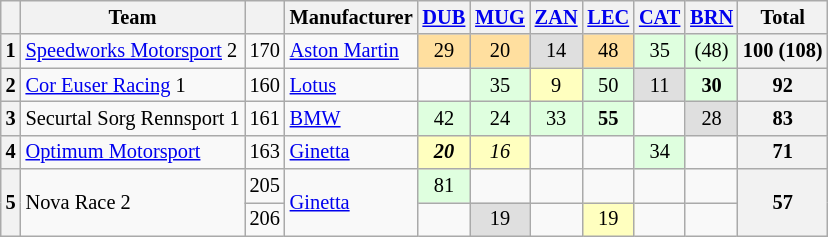<table class="wikitable" style="font-size: 85%; text-align:center;">
<tr>
<th></th>
<th>Team</th>
<th></th>
<th>Manufacturer</th>
<th><a href='#'>DUB</a><br></th>
<th><a href='#'>MUG</a><br></th>
<th><a href='#'>ZAN</a><br></th>
<th><a href='#'>LEC</a><br></th>
<th><a href='#'>CAT</a><br></th>
<th><a href='#'>BRN</a><br></th>
<th>Total</th>
</tr>
<tr>
<th>1</th>
<td align=left> <a href='#'>Speedworks Motorsport</a> 2</td>
<td align=center>170</td>
<td align=left><a href='#'>Aston Martin</a></td>
<td style="background:#FFDF9F;">29</td>
<td style="background:#FFDF9F;">20</td>
<td style="background:#DFDFDF;">14</td>
<td style="background:#FFDF9F;">48</td>
<td style="background:#DFFFDF;">35</td>
<td style="background:#DFFFDF;">(48)</td>
<th>100 (108)</th>
</tr>
<tr>
<th>2</th>
<td align=left> <a href='#'>Cor Euser Racing</a> 1</td>
<td align=center>160</td>
<td align=left><a href='#'>Lotus</a></td>
<td></td>
<td style="background:#DFFFDF;">35</td>
<td style="background:#FFFFBF;">9</td>
<td style="background:#DFFFDF;">50</td>
<td style="background:#DFDFDF;">11</td>
<td style="background:#DFFFDF;"><strong>30</strong></td>
<th>92</th>
</tr>
<tr>
<th>3</th>
<td align=left> Securtal Sorg Rennsport 1</td>
<td align=center>161</td>
<td align=left><a href='#'>BMW</a></td>
<td style="background:#DFFFDF;">42</td>
<td style="background:#DFFFDF;">24</td>
<td style="background:#DFFFDF;">33</td>
<td style="background:#DFFFDF;"><strong>55</strong></td>
<td></td>
<td style="background:#DFDFDF;">28</td>
<th>83</th>
</tr>
<tr>
<th>4</th>
<td align=left> <a href='#'>Optimum Motorsport</a></td>
<td align=center>163</td>
<td align=left><a href='#'>Ginetta</a></td>
<td style="background:#FFFFBF;"><strong><em>20</em></strong></td>
<td style="background:#FFFFBF;"><em>16</em></td>
<td></td>
<td></td>
<td style="background:#DFFFDF;">34</td>
<td></td>
<th>71</th>
</tr>
<tr>
<th rowspan=2>5</th>
<td rowspan=2 align=left> Nova Race 2</td>
<td align=center>205</td>
<td rowspan=2 align=left><a href='#'>Ginetta</a></td>
<td style="background:#DFFFDF;">81</td>
<td></td>
<td></td>
<td></td>
<td></td>
<td></td>
<th rowspan=2>57</th>
</tr>
<tr>
<td align=center>206</td>
<td></td>
<td style="background:#DFDFDF;">19</td>
<td></td>
<td style="background:#FFFFBF;">19</td>
<td></td>
<td></td>
</tr>
</table>
